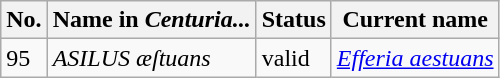<table class="wikitable sortable">
<tr>
<th>No.</th>
<th>Name in <em>Centuria...</em></th>
<th>Status</th>
<th>Current name</th>
</tr>
<tr>
<td>95</td>
<td><em>ASILUS æſtuans</em></td>
<td>valid </td>
<td><em><a href='#'>Efferia aestuans</a></em></td>
</tr>
</table>
